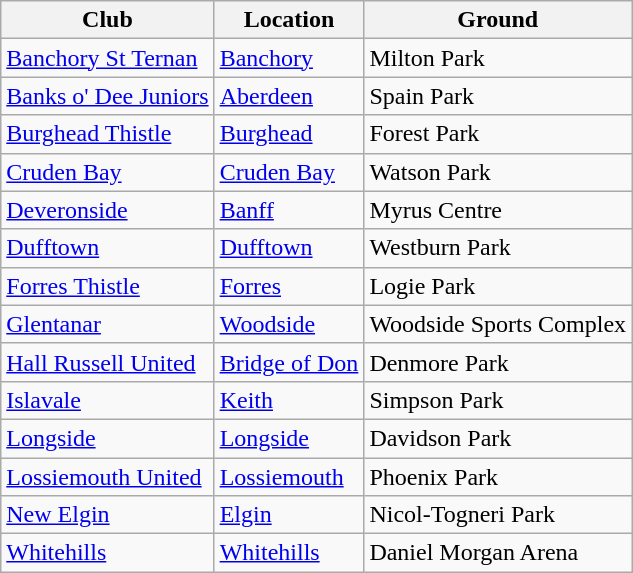<table class="wikitable" style="text-align:left;">
<tr>
<th>Club</th>
<th>Location</th>
<th>Ground</th>
</tr>
<tr>
<td><a href='#'>Banchory St Ternan</a></td>
<td><a href='#'>Banchory</a></td>
<td>Milton Park</td>
</tr>
<tr>
<td><a href='#'>Banks o' Dee Juniors</a></td>
<td><a href='#'>Aberdeen</a></td>
<td>Spain Park</td>
</tr>
<tr>
<td><a href='#'>Burghead Thistle</a></td>
<td><a href='#'>Burghead</a></td>
<td>Forest Park</td>
</tr>
<tr>
<td><a href='#'>Cruden Bay</a></td>
<td><a href='#'>Cruden Bay</a></td>
<td>Watson Park</td>
</tr>
<tr>
<td><a href='#'>Deveronside</a></td>
<td><a href='#'>Banff</a></td>
<td>Myrus Centre</td>
</tr>
<tr>
<td><a href='#'>Dufftown</a></td>
<td><a href='#'>Dufftown</a></td>
<td>Westburn Park</td>
</tr>
<tr>
<td><a href='#'>Forres Thistle</a></td>
<td><a href='#'>Forres</a></td>
<td>Logie Park</td>
</tr>
<tr>
<td><a href='#'>Glentanar</a></td>
<td><a href='#'>Woodside</a></td>
<td>Woodside Sports Complex</td>
</tr>
<tr>
<td><a href='#'>Hall Russell United</a></td>
<td><a href='#'>Bridge of Don</a></td>
<td>Denmore Park</td>
</tr>
<tr>
<td><a href='#'>Islavale</a></td>
<td><a href='#'>Keith</a></td>
<td>Simpson Park</td>
</tr>
<tr>
<td><a href='#'>Longside</a></td>
<td><a href='#'>Longside</a></td>
<td>Davidson Park</td>
</tr>
<tr>
<td><a href='#'>Lossiemouth United</a></td>
<td><a href='#'>Lossiemouth</a></td>
<td>Phoenix Park</td>
</tr>
<tr>
<td><a href='#'>New Elgin</a></td>
<td><a href='#'>Elgin</a></td>
<td>Nicol-Togneri Park</td>
</tr>
<tr>
<td><a href='#'>Whitehills</a></td>
<td><a href='#'>Whitehills</a></td>
<td>Daniel Morgan Arena</td>
</tr>
</table>
